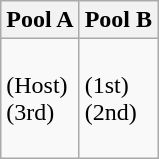<table class="wikitable">
<tr>
<th width=50%>Pool A</th>
<th width=50%>Pool B</th>
</tr>
<tr>
<td><br> (Host)<br>
 (3rd)<br>
<br>
</td>
<td><br> (1st)<br>
 (2nd)<br>
 <br>
</td>
</tr>
</table>
